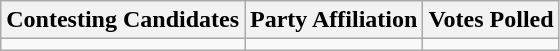<table class="wikitable sortable">
<tr>
<th>Contesting Candidates</th>
<th>Party Affiliation</th>
<th>Votes Polled</th>
</tr>
<tr>
<td></td>
<td></td>
<td></td>
</tr>
</table>
